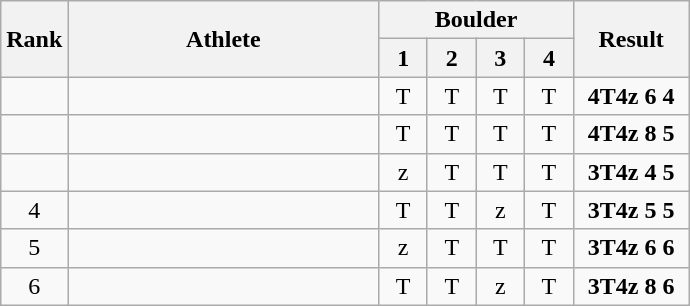<table class="wikitable" style="text-align:center">
<tr>
<th rowspan=2>Rank</th>
<th rowspan=2 width=200>Athlete</th>
<th colspan=4>Boulder</th>
<th rowspan=2 width=70>Result</th>
</tr>
<tr>
<th width=25>1</th>
<th width=25>2</th>
<th width=25>3</th>
<th width=25>4</th>
</tr>
<tr>
<td></td>
<td align=left></td>
<td>T</td>
<td>T</td>
<td>T</td>
<td>T</td>
<td><strong>4T4z 6 4</strong></td>
</tr>
<tr>
<td></td>
<td align=left></td>
<td>T</td>
<td>T</td>
<td>T</td>
<td>T</td>
<td><strong>4T4z 8 5</strong></td>
</tr>
<tr>
<td></td>
<td align=left></td>
<td>z</td>
<td>T</td>
<td>T</td>
<td>T</td>
<td><strong>3T4z 4 5</strong></td>
</tr>
<tr>
<td>4</td>
<td align=left></td>
<td>T</td>
<td>T</td>
<td>z</td>
<td>T</td>
<td><strong>3T4z 5 5</strong></td>
</tr>
<tr>
<td>5</td>
<td align=left></td>
<td>z</td>
<td>T</td>
<td>T</td>
<td>T</td>
<td><strong>3T4z 6 6</strong></td>
</tr>
<tr>
<td>6</td>
<td align=left></td>
<td>T</td>
<td>T</td>
<td>z</td>
<td>T</td>
<td><strong>3T4z 8 6</strong></td>
</tr>
</table>
